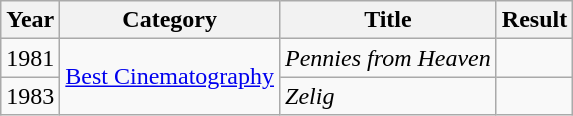<table class="wikitable">
<tr>
<th>Year</th>
<th>Category</th>
<th>Title</th>
<th>Result</th>
</tr>
<tr>
<td>1981</td>
<td rowspan=2><a href='#'>Best Cinematography</a></td>
<td><em>Pennies from Heaven</em></td>
<td></td>
</tr>
<tr>
<td>1983</td>
<td><em>Zelig</em></td>
<td></td>
</tr>
</table>
